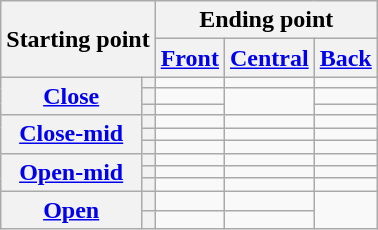<table class="wikitable">
<tr>
<th rowspan="2" colspan="2">Starting point</th>
<th colspan="4">Ending point</th>
</tr>
<tr>
<th><a href='#'>Front</a></th>
<th><a href='#'>Central</a></th>
<th><a href='#'>Back</a></th>
</tr>
<tr align="center">
<th rowspan="3"><a href='#'>Close</a></th>
<th></th>
<td></td>
<td></td>
<td></td>
</tr>
<tr align="center">
<th></th>
<td></td>
<td rowspan="2"></td>
<td></td>
</tr>
<tr align="center">
<th></th>
<td></td>
<td></td>
</tr>
<tr align="center">
<th rowspan="3"><a href='#'>Close-mid</a></th>
<th></th>
<td></td>
<td></td>
<td></td>
</tr>
<tr align="center">
<th></th>
<td></td>
<td></td>
<td></td>
</tr>
<tr align="center">
<th></th>
<td></td>
<td></td>
<td></td>
</tr>
<tr align="center">
<th rowspan="3"><a href='#'>Open-mid</a></th>
<th></th>
<td></td>
<td></td>
<td></td>
</tr>
<tr align="center">
<th></th>
<td></td>
<td></td>
<td></td>
</tr>
<tr align="center">
<th></th>
<td></td>
<td></td>
<td></td>
</tr>
<tr align="center">
<th rowspan="2"><a href='#'>Open</a></th>
<th></th>
<td></td>
<td></td>
<td rowspan="2"></td>
</tr>
<tr align="center">
<th></th>
<td></td>
<td></td>
</tr>
</table>
